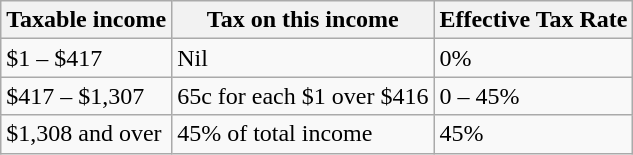<table class="wikitable">
<tr>
<th>Taxable income</th>
<th>Tax on this income</th>
<th>Effective Tax Rate</th>
</tr>
<tr>
<td>$1 – $417</td>
<td>Nil</td>
<td>0%</td>
</tr>
<tr>
<td>$417 – $1,307</td>
<td>65c for each $1 over $416</td>
<td>0 – 45%</td>
</tr>
<tr>
<td>$1,308 and over</td>
<td>45% of total income</td>
<td>45%</td>
</tr>
</table>
